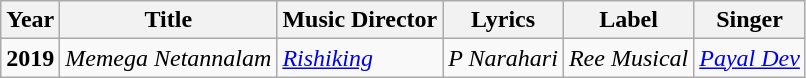<table class="wikitable sortable">
<tr>
<th>Year</th>
<th>Title</th>
<th>Music Director</th>
<th>Lyrics</th>
<th>Label</th>
<th>Singer</th>
</tr>
<tr>
<td><strong>2019</strong></td>
<td><em>Memega Netannalam</em></td>
<td><em><a href='#'>Rishiking</a></em></td>
<td><em>P Narahari</em></td>
<td><em>Ree Musical</em></td>
<td><em><a href='#'>Payal Dev</a></em></td>
</tr>
</table>
